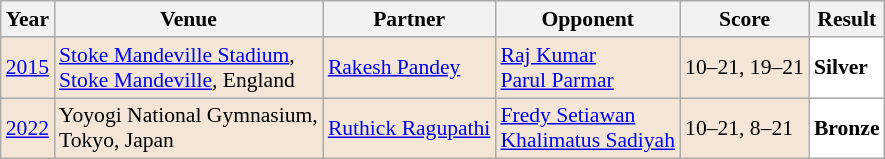<table class="sortable wikitable" style="font-size: 90%;">
<tr>
<th>Year</th>
<th>Venue</th>
<th>Partner</th>
<th>Opponent</th>
<th>Score</th>
<th>Result</th>
</tr>
<tr style="background:#F3E6D7">
<td align="center"><a href='#'>2015</a></td>
<td align="left"><a href='#'>Stoke Mandeville Stadium</a>,<br><a href='#'>Stoke Mandeville</a>, England</td>
<td align="left"> <a href='#'>Rakesh Pandey</a></td>
<td align="left"> <a href='#'>Raj Kumar</a><br> <a href='#'>Parul Parmar</a></td>
<td align="left">10–21, 19–21</td>
<td style="text-align:left; background:white"> <strong>Silver</strong></td>
</tr>
<tr style="background:#F3E6D7">
<td align="center"><a href='#'>2022</a></td>
<td align="left">Yoyogi National Gymnasium,<br>Tokyo, Japan</td>
<td align="left"> <a href='#'>Ruthick Ragupathi</a></td>
<td align="left"> <a href='#'>Fredy Setiawan</a><br> <a href='#'>Khalimatus Sadiyah</a></td>
<td align="left">10–21, 8–21</td>
<td style="text-align:left; background:white"> <strong>Bronze</strong></td>
</tr>
</table>
